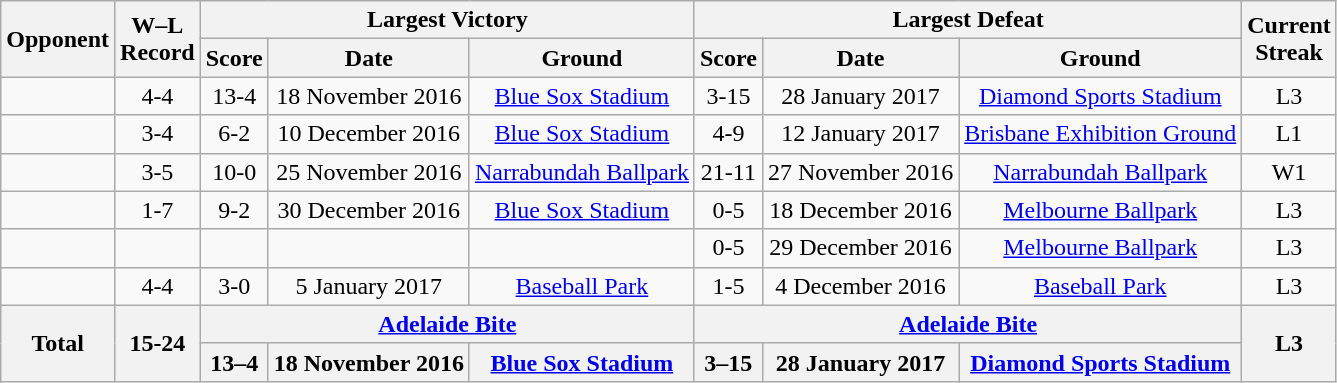<table class="wikitable" style="text-align:center">
<tr>
<th rowspan=2>Opponent</th>
<th rowspan=2>W–L<br>Record</th>
<th colspan=3>Largest Victory</th>
<th colspan=3>Largest Defeat</th>
<th rowspan=2>Current<br>Streak</th>
</tr>
<tr>
<th>Score</th>
<th>Date</th>
<th>Ground</th>
<th>Score</th>
<th>Date</th>
<th>Ground</th>
</tr>
<tr>
<td align=left></td>
<td>4-4</td>
<td>13-4</td>
<td>18 November 2016</td>
<td><a href='#'>Blue Sox Stadium</a></td>
<td>3-15</td>
<td>28 January 2017</td>
<td><a href='#'>Diamond Sports Stadium</a></td>
<td>L3</td>
</tr>
<tr>
<td align=left></td>
<td>3-4</td>
<td>6-2</td>
<td>10 December 2016</td>
<td><a href='#'>Blue Sox Stadium</a></td>
<td>4-9</td>
<td>12 January 2017</td>
<td><a href='#'>Brisbane Exhibition Ground</a></td>
<td>L1</td>
</tr>
<tr>
<td align=left></td>
<td>3-5</td>
<td>10-0</td>
<td>25 November 2016</td>
<td><a href='#'>Narrabundah Ballpark</a></td>
<td>21-11</td>
<td>27 November 2016</td>
<td><a href='#'>Narrabundah Ballpark</a></td>
<td>W1</td>
</tr>
<tr>
<td align=left></td>
<td>1-7</td>
<td>9-2</td>
<td>30 December 2016</td>
<td><a href='#'>Blue Sox Stadium</a></td>
<td>0-5</td>
<td>18 December 2016</td>
<td><a href='#'>Melbourne Ballpark</a></td>
<td>L3</td>
</tr>
<tr>
<td></td>
<td></td>
<td></td>
<td></td>
<td></td>
<td>0-5</td>
<td>29 December 2016</td>
<td><a href='#'>Melbourne Ballpark</a></td>
<td>L3</td>
</tr>
<tr>
<td align=left></td>
<td>4-4</td>
<td>3-0</td>
<td>5 January 2017</td>
<td><a href='#'>Baseball Park</a></td>
<td>1-5</td>
<td>4 December 2016</td>
<td><a href='#'>Baseball Park</a></td>
<td>L3</td>
</tr>
<tr>
<th rowspan=2 align=left>Total</th>
<th rowspan=2>15-24</th>
<th colspan=3><a href='#'>Adelaide Bite</a></th>
<th colspan=3><a href='#'>Adelaide Bite</a></th>
<th rowspan=2>L3</th>
</tr>
<tr>
<th>13–4</th>
<th>18 November 2016</th>
<th><a href='#'>Blue Sox Stadium</a></th>
<th>3–15</th>
<th>28 January 2017</th>
<th><a href='#'>Diamond Sports Stadium</a></th>
</tr>
</table>
